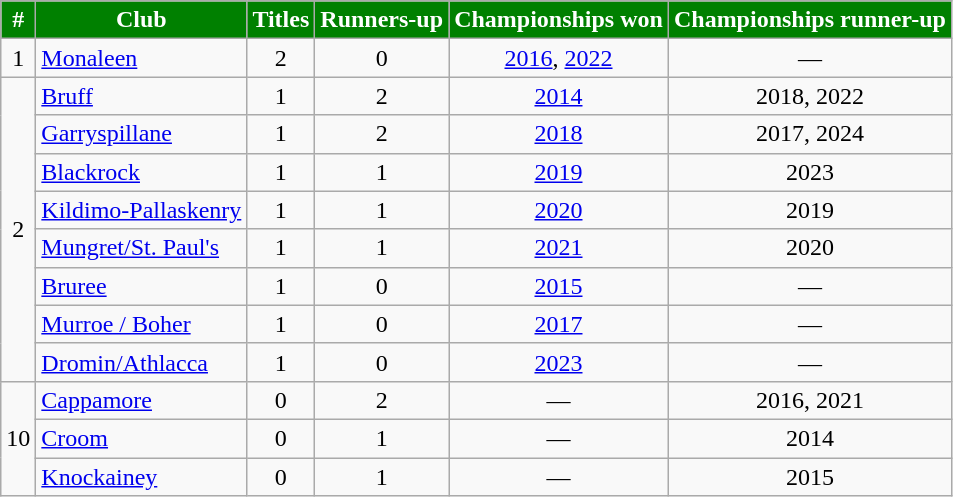<table class="wikitable sortable" style="text-align:center">
<tr>
<th style="background:green;color:white">#</th>
<th style="background:green;color:white">Club</th>
<th style="background:green;color:white">Titles</th>
<th style="background:green;color:white">Runners-up</th>
<th style="background:green;color:white">Championships won</th>
<th style="background:green;color:white">Championships runner-up</th>
</tr>
<tr>
<td>1</td>
<td style="text-align:left"> <a href='#'>Monaleen</a></td>
<td>2</td>
<td>0</td>
<td><a href='#'>2016</a>, <a href='#'>2022</a></td>
<td>—</td>
</tr>
<tr>
<td rowspan="8">2</td>
<td style="text-align:left"> <a href='#'>Bruff</a></td>
<td>1</td>
<td>2</td>
<td><a href='#'>2014</a></td>
<td>2018, 2022</td>
</tr>
<tr>
<td style="text-align:left"> <a href='#'>Garryspillane</a></td>
<td>1</td>
<td>2</td>
<td><a href='#'>2018</a></td>
<td>2017, 2024</td>
</tr>
<tr>
<td style="text-align:left"> <a href='#'>Blackrock</a></td>
<td>1</td>
<td>1</td>
<td><a href='#'>2019</a></td>
<td>2023</td>
</tr>
<tr>
<td style="text-align:left"> <a href='#'>Kildimo-Pallaskenry</a></td>
<td>1</td>
<td>1</td>
<td><a href='#'>2020</a></td>
<td>2019</td>
</tr>
<tr>
<td style="text-align:left"> <a href='#'>Mungret/St. Paul's</a></td>
<td>1</td>
<td>1</td>
<td><a href='#'>2021</a></td>
<td>2020</td>
</tr>
<tr>
<td style="text-align:left"> <a href='#'>Bruree</a></td>
<td>1</td>
<td>0</td>
<td><a href='#'>2015</a></td>
<td>—</td>
</tr>
<tr>
<td style="text-align:left"> <a href='#'>Murroe / Boher</a></td>
<td>1</td>
<td>0</td>
<td><a href='#'>2017</a></td>
<td>—</td>
</tr>
<tr>
<td style="text-align:left"> <a href='#'>Dromin/Athlacca</a></td>
<td>1</td>
<td>0</td>
<td><a href='#'>2023</a></td>
<td>—</td>
</tr>
<tr>
<td rowspan="3">10</td>
<td style="text-align:left"> <a href='#'>Cappamore</a></td>
<td>0</td>
<td>2</td>
<td>—</td>
<td>2016, 2021</td>
</tr>
<tr>
<td style="text-align:left"> <a href='#'>Croom</a></td>
<td>0</td>
<td>1</td>
<td>—</td>
<td>2014</td>
</tr>
<tr>
<td style="text-align:left"> <a href='#'>Knockainey</a></td>
<td>0</td>
<td>1</td>
<td>—</td>
<td>2015</td>
</tr>
</table>
